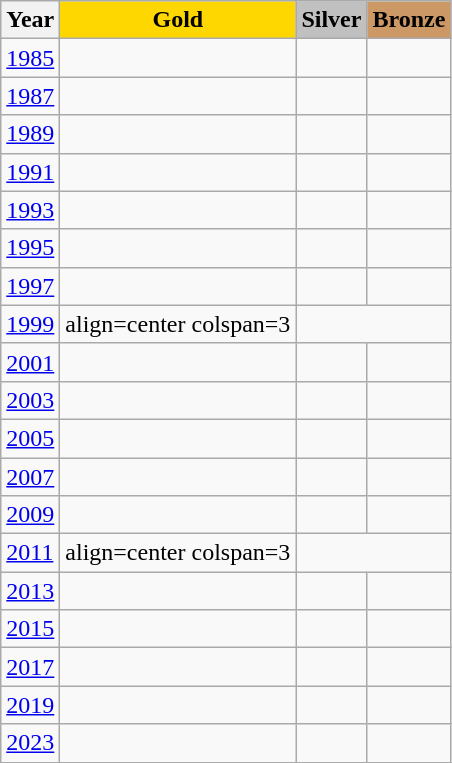<table class="wikitable">
<tr>
<th>Year</th>
<th style="background-color:gold">Gold</th>
<th style="background-color:silver">Silver</th>
<th style="background-color:#cc9966">Bronze</th>
</tr>
<tr>
<td> <a href='#'>1985</a></td>
<td><strong></strong></td>
<td></td>
<td></td>
</tr>
<tr>
<td> <a href='#'>1987</a></td>
<td><strong></strong></td>
<td></td>
<td></td>
</tr>
<tr>
<td> <a href='#'>1989</a></td>
<td><strong></strong></td>
<td></td>
<td></td>
</tr>
<tr>
<td> <a href='#'>1991</a></td>
<td><strong></strong></td>
<td></td>
<td></td>
</tr>
<tr>
<td> <a href='#'>1993</a></td>
<td><strong></strong></td>
<td></td>
<td></td>
</tr>
<tr>
<td> <a href='#'>1995</a></td>
<td><strong></strong></td>
<td></td>
<td></td>
</tr>
<tr>
<td> <a href='#'>1997</a></td>
<td><strong></strong></td>
<td></td>
<td></td>
</tr>
<tr>
<td> <a href='#'>1999</a></td>
<td>align=center colspan=3 </td>
</tr>
<tr>
<td> <a href='#'>2001</a></td>
<td><strong></strong></td>
<td></td>
<td></td>
</tr>
<tr>
<td> <a href='#'>2003</a></td>
<td><strong></strong></td>
<td></td>
<td></td>
</tr>
<tr>
<td> <a href='#'>2005</a></td>
<td><strong></strong></td>
<td></td>
<td></td>
</tr>
<tr>
<td> <a href='#'>2007</a></td>
<td><strong></strong></td>
<td></td>
<td></td>
</tr>
<tr>
<td> <a href='#'>2009</a></td>
<td><strong></strong></td>
<td></td>
<td></td>
</tr>
<tr>
<td> <a href='#'>2011</a></td>
<td>align=center colspan=3 </td>
</tr>
<tr>
<td> <a href='#'>2013</a></td>
<td><strong></strong></td>
<td></td>
<td></td>
</tr>
<tr>
<td> <a href='#'>2015</a></td>
<td><strong></strong></td>
<td></td>
<td></td>
</tr>
<tr>
<td> <a href='#'>2017</a></td>
<td><strong></strong></td>
<td></td>
<td></td>
</tr>
<tr>
<td> <a href='#'>2019</a></td>
<td><strong></strong></td>
<td></td>
<td></td>
</tr>
<tr>
<td> <a href='#'>2023</a></td>
<td><strong></strong></td>
<td></td>
<td></td>
</tr>
<tr>
</tr>
</table>
